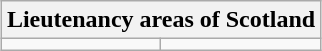<table class="wikitable" style="margin:auto;">
<tr>
<th colspan="2">Lieutenancy areas of Scotland</th>
</tr>
<tr valign=top>
<td></td>
<td></td>
</tr>
</table>
